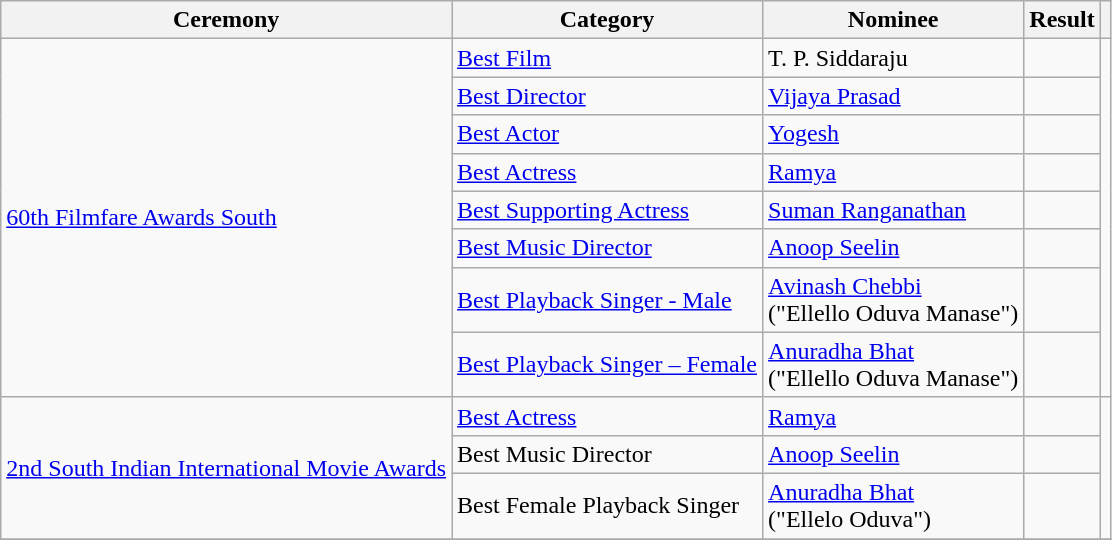<table class="wikitable">
<tr>
<th>Ceremony</th>
<th>Category</th>
<th>Nominee</th>
<th>Result</th>
<th></th>
</tr>
<tr>
<td rowspan="8"><a href='#'>60th Filmfare Awards South</a></td>
<td><a href='#'>Best Film</a></td>
<td>T. P. Siddaraju</td>
<td></td>
<td rowspan="8"></td>
</tr>
<tr>
<td><a href='#'>Best Director</a></td>
<td><a href='#'>Vijaya Prasad</a></td>
<td></td>
</tr>
<tr>
<td><a href='#'>Best Actor</a></td>
<td><a href='#'>Yogesh</a></td>
<td></td>
</tr>
<tr>
<td><a href='#'>Best Actress</a></td>
<td><a href='#'>Ramya</a></td>
<td></td>
</tr>
<tr>
<td><a href='#'>Best Supporting Actress</a></td>
<td><a href='#'>Suman Ranganathan</a></td>
<td></td>
</tr>
<tr>
<td><a href='#'>Best Music Director</a></td>
<td><a href='#'>Anoop Seelin</a></td>
<td></td>
</tr>
<tr>
<td><a href='#'>Best Playback Singer - Male</a></td>
<td><a href='#'>Avinash Chebbi</a><br>("Ellello Oduva Manase")</td>
<td></td>
</tr>
<tr>
<td><a href='#'>Best Playback Singer – Female</a></td>
<td><a href='#'>Anuradha Bhat</a><br>("Ellello Oduva Manase")</td>
<td></td>
</tr>
<tr>
<td rowspan="3"><a href='#'>2nd South Indian International Movie Awards</a></td>
<td><a href='#'>Best Actress</a></td>
<td><a href='#'>Ramya</a></td>
<td></td>
<td rowspan="3"></td>
</tr>
<tr>
<td>Best Music Director</td>
<td><a href='#'>Anoop Seelin</a></td>
<td></td>
</tr>
<tr>
<td>Best Female Playback Singer</td>
<td><a href='#'>Anuradha Bhat</a><br>("Ellelo Oduva")</td>
<td></td>
</tr>
<tr>
</tr>
</table>
